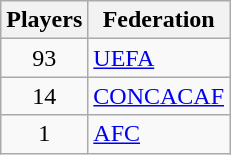<table class="wikitable">
<tr>
<th>Players</th>
<th>Federation</th>
</tr>
<tr>
<td align="center">93</td>
<td><a href='#'>UEFA</a></td>
</tr>
<tr>
<td align="center">14</td>
<td><a href='#'>CONCACAF</a></td>
</tr>
<tr>
<td align="center">1</td>
<td><a href='#'>AFC</a></td>
</tr>
</table>
